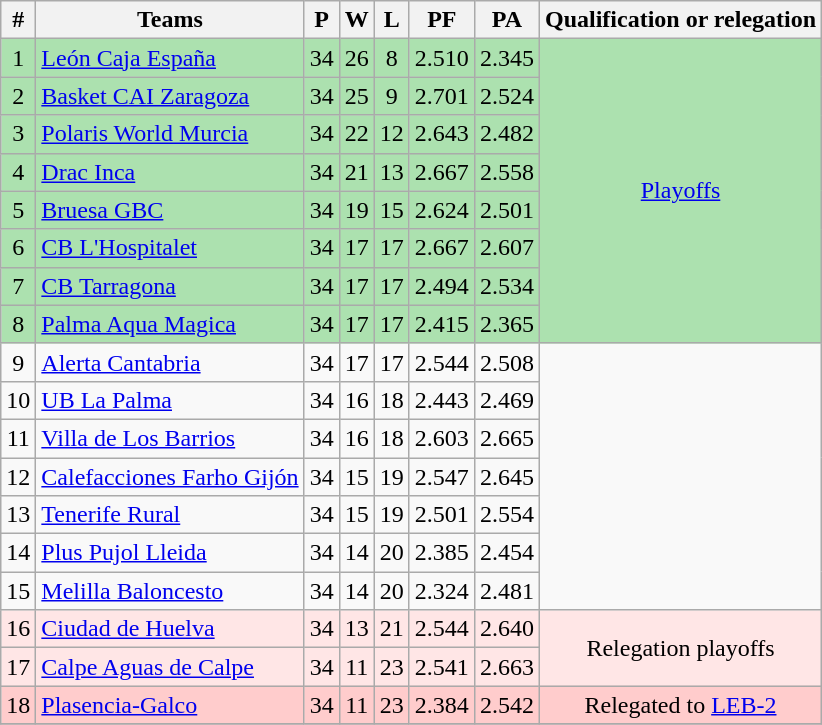<table class="wikitable" style="text-align: center;">
<tr>
<th>#</th>
<th>Teams</th>
<th>P</th>
<th>W</th>
<th>L</th>
<th>PF</th>
<th>PA</th>
<th>Qualification or relegation</th>
</tr>
<tr style="background:#ACE1AF;">
<td>1</td>
<td align=left><a href='#'>León Caja España</a></td>
<td>34</td>
<td>26</td>
<td>8</td>
<td>2.510</td>
<td>2.345</td>
<td rowspan=8><a href='#'>Playoffs</a></td>
</tr>
<tr style="background:#ACE1AF;">
<td>2</td>
<td align=left><a href='#'>Basket CAI Zaragoza</a></td>
<td>34</td>
<td>25</td>
<td>9</td>
<td>2.701</td>
<td>2.524</td>
</tr>
<tr style="background:#ACE1AF;">
<td>3</td>
<td align=left><a href='#'>Polaris World Murcia</a></td>
<td>34</td>
<td>22</td>
<td>12</td>
<td>2.643</td>
<td>2.482</td>
</tr>
<tr style="background:#ACE1AF;">
<td>4</td>
<td align=left><a href='#'>Drac Inca</a></td>
<td>34</td>
<td>21</td>
<td>13</td>
<td>2.667</td>
<td>2.558</td>
</tr>
<tr style="background:#ACE1AF;">
<td>5</td>
<td align=left><a href='#'>Bruesa GBC</a></td>
<td>34</td>
<td>19</td>
<td>15</td>
<td>2.624</td>
<td>2.501</td>
</tr>
<tr style="background:#ACE1AF;">
<td>6</td>
<td align=left><a href='#'>CB L'Hospitalet</a></td>
<td>34</td>
<td>17</td>
<td>17</td>
<td>2.667</td>
<td>2.607</td>
</tr>
<tr style="background:#ACE1AF;">
<td>7</td>
<td align=left><a href='#'>CB Tarragona</a></td>
<td>34</td>
<td>17</td>
<td>17</td>
<td>2.494</td>
<td>2.534</td>
</tr>
<tr style="background:#ACE1AF;">
<td>8</td>
<td align=left><a href='#'>Palma Aqua Magica</a></td>
<td>34</td>
<td>17</td>
<td>17</td>
<td>2.415</td>
<td>2.365</td>
</tr>
<tr>
<td>9</td>
<td align=left><a href='#'>Alerta Cantabria</a></td>
<td>34</td>
<td>17</td>
<td>17</td>
<td>2.544</td>
<td>2.508</td>
</tr>
<tr>
<td>10</td>
<td align=left><a href='#'>UB La Palma</a></td>
<td>34</td>
<td>16</td>
<td>18</td>
<td>2.443</td>
<td>2.469</td>
</tr>
<tr>
<td>11</td>
<td align=left><a href='#'>Villa de Los Barrios</a></td>
<td>34</td>
<td>16</td>
<td>18</td>
<td>2.603</td>
<td>2.665</td>
</tr>
<tr>
<td>12</td>
<td align=left><a href='#'>Calefacciones Farho Gijón</a></td>
<td>34</td>
<td>15</td>
<td>19</td>
<td>2.547</td>
<td>2.645</td>
</tr>
<tr>
<td>13</td>
<td align=left><a href='#'>Tenerife Rural</a></td>
<td>34</td>
<td>15</td>
<td>19</td>
<td>2.501</td>
<td>2.554</td>
</tr>
<tr>
<td>14</td>
<td align=left><a href='#'>Plus Pujol Lleida</a></td>
<td>34</td>
<td>14</td>
<td>20</td>
<td>2.385</td>
<td>2.454</td>
</tr>
<tr>
<td>15</td>
<td align=left><a href='#'>Melilla Baloncesto</a></td>
<td>34</td>
<td>14</td>
<td>20</td>
<td>2.324</td>
<td>2.481</td>
</tr>
<tr style="background:#FFE6E6;">
<td>16</td>
<td align=left><a href='#'>Ciudad de Huelva</a></td>
<td>34</td>
<td>13</td>
<td>21</td>
<td>2.544</td>
<td>2.640</td>
<td rowspan=2>Relegation playoffs</td>
</tr>
<tr style="background:#FFE6E6;">
<td>17</td>
<td align=left><a href='#'>Calpe Aguas de Calpe</a></td>
<td>34</td>
<td>11</td>
<td>23</td>
<td>2.541</td>
<td>2.663</td>
</tr>
<tr style="background:#FFCCCC;">
<td>18</td>
<td align=left><a href='#'>Plasencia-Galco</a></td>
<td>34</td>
<td>11</td>
<td>23</td>
<td>2.384</td>
<td>2.542</td>
<td>Relegated to <a href='#'>LEB-2</a></td>
</tr>
<tr>
</tr>
</table>
